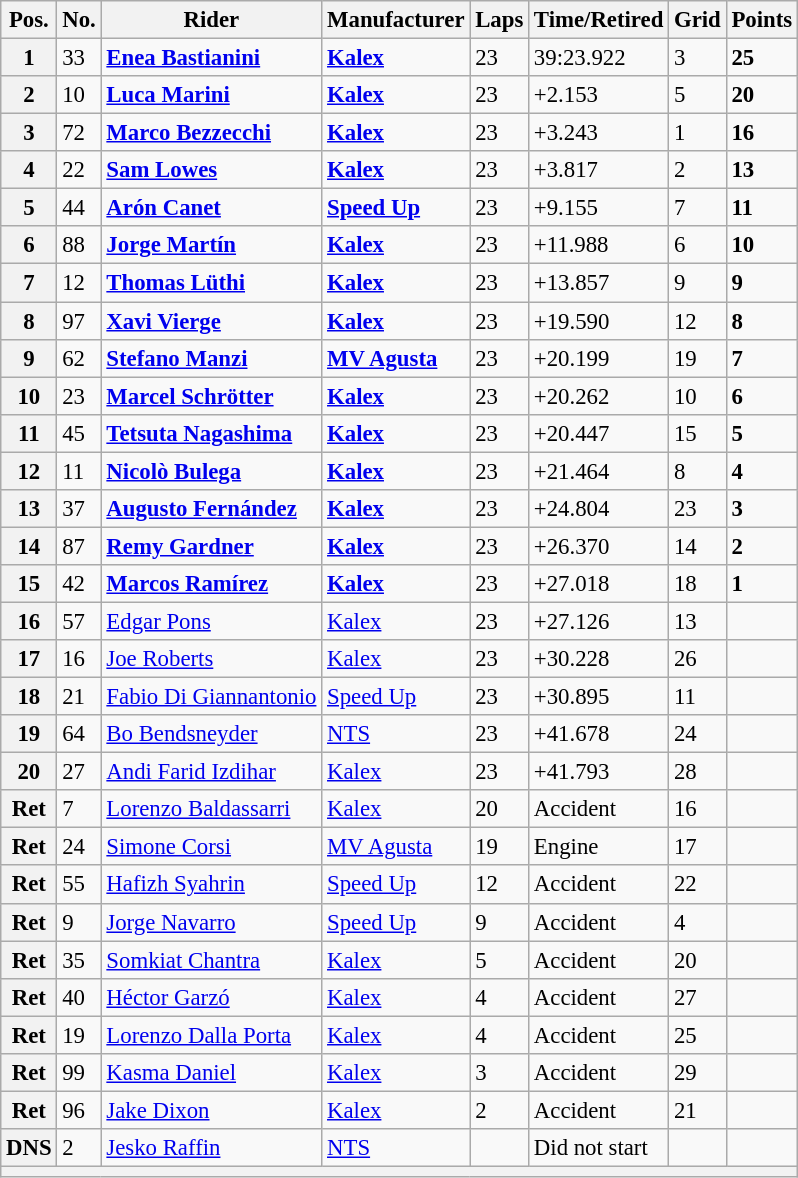<table class="wikitable" style="font-size: 95%;">
<tr>
<th>Pos.</th>
<th>No.</th>
<th>Rider</th>
<th>Manufacturer</th>
<th>Laps</th>
<th>Time/Retired</th>
<th>Grid</th>
<th>Points</th>
</tr>
<tr>
<th>1</th>
<td>33</td>
<td> <strong><a href='#'>Enea Bastianini</a></strong></td>
<td><strong><a href='#'>Kalex</a></strong></td>
<td>23</td>
<td>39:23.922</td>
<td>3</td>
<td><strong>25</strong></td>
</tr>
<tr>
<th>2</th>
<td>10</td>
<td> <strong><a href='#'>Luca Marini</a></strong></td>
<td><strong><a href='#'>Kalex</a></strong></td>
<td>23</td>
<td>+2.153</td>
<td>5</td>
<td><strong>20</strong></td>
</tr>
<tr>
<th>3</th>
<td>72</td>
<td> <strong><a href='#'>Marco Bezzecchi</a></strong></td>
<td><strong><a href='#'>Kalex</a></strong></td>
<td>23</td>
<td>+3.243</td>
<td>1</td>
<td><strong>16</strong></td>
</tr>
<tr>
<th>4</th>
<td>22</td>
<td> <strong><a href='#'>Sam Lowes</a></strong></td>
<td><strong><a href='#'>Kalex</a></strong></td>
<td>23</td>
<td>+3.817</td>
<td>2</td>
<td><strong>13</strong></td>
</tr>
<tr>
<th>5</th>
<td>44</td>
<td> <strong><a href='#'>Arón Canet</a></strong></td>
<td><strong><a href='#'>Speed Up</a></strong></td>
<td>23</td>
<td>+9.155</td>
<td>7</td>
<td><strong>11</strong></td>
</tr>
<tr>
<th>6</th>
<td>88</td>
<td> <strong><a href='#'>Jorge Martín</a></strong></td>
<td><strong><a href='#'>Kalex</a></strong></td>
<td>23</td>
<td>+11.988</td>
<td>6</td>
<td><strong>10</strong></td>
</tr>
<tr>
<th>7</th>
<td>12</td>
<td> <strong><a href='#'>Thomas Lüthi</a></strong></td>
<td><strong><a href='#'>Kalex</a></strong></td>
<td>23</td>
<td>+13.857</td>
<td>9</td>
<td><strong>9</strong></td>
</tr>
<tr>
<th>8</th>
<td>97</td>
<td> <strong><a href='#'>Xavi Vierge</a></strong></td>
<td><strong><a href='#'>Kalex</a></strong></td>
<td>23</td>
<td>+19.590</td>
<td>12</td>
<td><strong>8</strong></td>
</tr>
<tr>
<th>9</th>
<td>62</td>
<td> <strong><a href='#'>Stefano Manzi</a></strong></td>
<td><strong><a href='#'>MV Agusta</a></strong></td>
<td>23</td>
<td>+20.199</td>
<td>19</td>
<td><strong>7</strong></td>
</tr>
<tr>
<th>10</th>
<td>23</td>
<td> <strong><a href='#'>Marcel Schrötter</a></strong></td>
<td><strong><a href='#'>Kalex</a></strong></td>
<td>23</td>
<td>+20.262</td>
<td>10</td>
<td><strong>6</strong></td>
</tr>
<tr>
<th>11</th>
<td>45</td>
<td> <strong><a href='#'>Tetsuta Nagashima</a></strong></td>
<td><strong><a href='#'>Kalex</a></strong></td>
<td>23</td>
<td>+20.447</td>
<td>15</td>
<td><strong>5</strong></td>
</tr>
<tr>
<th>12</th>
<td>11</td>
<td> <strong><a href='#'>Nicolò Bulega</a></strong></td>
<td><strong><a href='#'>Kalex</a></strong></td>
<td>23</td>
<td>+21.464</td>
<td>8</td>
<td><strong>4</strong></td>
</tr>
<tr>
<th>13</th>
<td>37</td>
<td> <strong><a href='#'>Augusto Fernández</a></strong></td>
<td><strong><a href='#'>Kalex</a></strong></td>
<td>23</td>
<td>+24.804</td>
<td>23</td>
<td><strong>3</strong></td>
</tr>
<tr>
<th>14</th>
<td>87</td>
<td> <strong><a href='#'>Remy Gardner</a></strong></td>
<td><strong><a href='#'>Kalex</a></strong></td>
<td>23</td>
<td>+26.370</td>
<td>14</td>
<td><strong>2</strong></td>
</tr>
<tr>
<th>15</th>
<td>42</td>
<td> <strong><a href='#'>Marcos Ramírez</a></strong></td>
<td><strong><a href='#'>Kalex</a></strong></td>
<td>23</td>
<td>+27.018</td>
<td>18</td>
<td><strong>1</strong></td>
</tr>
<tr>
<th>16</th>
<td>57</td>
<td> <a href='#'>Edgar Pons</a></td>
<td><a href='#'>Kalex</a></td>
<td>23</td>
<td>+27.126</td>
<td>13</td>
<td></td>
</tr>
<tr>
<th>17</th>
<td>16</td>
<td> <a href='#'>Joe Roberts</a></td>
<td><a href='#'>Kalex</a></td>
<td>23</td>
<td>+30.228</td>
<td>26</td>
<td></td>
</tr>
<tr>
<th>18</th>
<td>21</td>
<td> <a href='#'>Fabio Di Giannantonio</a></td>
<td><a href='#'>Speed Up</a></td>
<td>23</td>
<td>+30.895</td>
<td>11</td>
<td></td>
</tr>
<tr>
<th>19</th>
<td>64</td>
<td> <a href='#'>Bo Bendsneyder</a></td>
<td><a href='#'>NTS</a></td>
<td>23</td>
<td>+41.678</td>
<td>24</td>
<td></td>
</tr>
<tr>
<th>20</th>
<td>27</td>
<td> <a href='#'>Andi Farid Izdihar</a></td>
<td><a href='#'>Kalex</a></td>
<td>23</td>
<td>+41.793</td>
<td>28</td>
<td></td>
</tr>
<tr>
<th>Ret</th>
<td>7</td>
<td> <a href='#'>Lorenzo Baldassarri</a></td>
<td><a href='#'>Kalex</a></td>
<td>20</td>
<td>Accident</td>
<td>16</td>
<td></td>
</tr>
<tr>
<th>Ret</th>
<td>24</td>
<td> <a href='#'>Simone Corsi</a></td>
<td><a href='#'>MV Agusta</a></td>
<td>19</td>
<td>Engine</td>
<td>17</td>
<td></td>
</tr>
<tr>
<th>Ret</th>
<td>55</td>
<td> <a href='#'>Hafizh Syahrin</a></td>
<td><a href='#'>Speed Up</a></td>
<td>12</td>
<td>Accident</td>
<td>22</td>
<td></td>
</tr>
<tr>
<th>Ret</th>
<td>9</td>
<td> <a href='#'>Jorge Navarro</a></td>
<td><a href='#'>Speed Up</a></td>
<td>9</td>
<td>Accident</td>
<td>4</td>
<td></td>
</tr>
<tr>
<th>Ret</th>
<td>35</td>
<td> <a href='#'>Somkiat Chantra</a></td>
<td><a href='#'>Kalex</a></td>
<td>5</td>
<td>Accident</td>
<td>20</td>
<td></td>
</tr>
<tr>
<th>Ret</th>
<td>40</td>
<td> <a href='#'>Héctor Garzó</a></td>
<td><a href='#'>Kalex</a></td>
<td>4</td>
<td>Accident</td>
<td>27</td>
<td></td>
</tr>
<tr>
<th>Ret</th>
<td>19</td>
<td> <a href='#'>Lorenzo Dalla Porta</a></td>
<td><a href='#'>Kalex</a></td>
<td>4</td>
<td>Accident</td>
<td>25</td>
<td></td>
</tr>
<tr>
<th>Ret</th>
<td>99</td>
<td> <a href='#'>Kasma Daniel</a></td>
<td><a href='#'>Kalex</a></td>
<td>3</td>
<td>Accident</td>
<td>29</td>
<td></td>
</tr>
<tr>
<th>Ret</th>
<td>96</td>
<td> <a href='#'>Jake Dixon</a></td>
<td><a href='#'>Kalex</a></td>
<td>2</td>
<td>Accident</td>
<td>21</td>
<td></td>
</tr>
<tr>
<th>DNS</th>
<td>2</td>
<td> <a href='#'>Jesko Raffin</a></td>
<td><a href='#'>NTS</a></td>
<td></td>
<td>Did not start</td>
<td></td>
<td></td>
</tr>
<tr>
<th colspan=8></th>
</tr>
</table>
